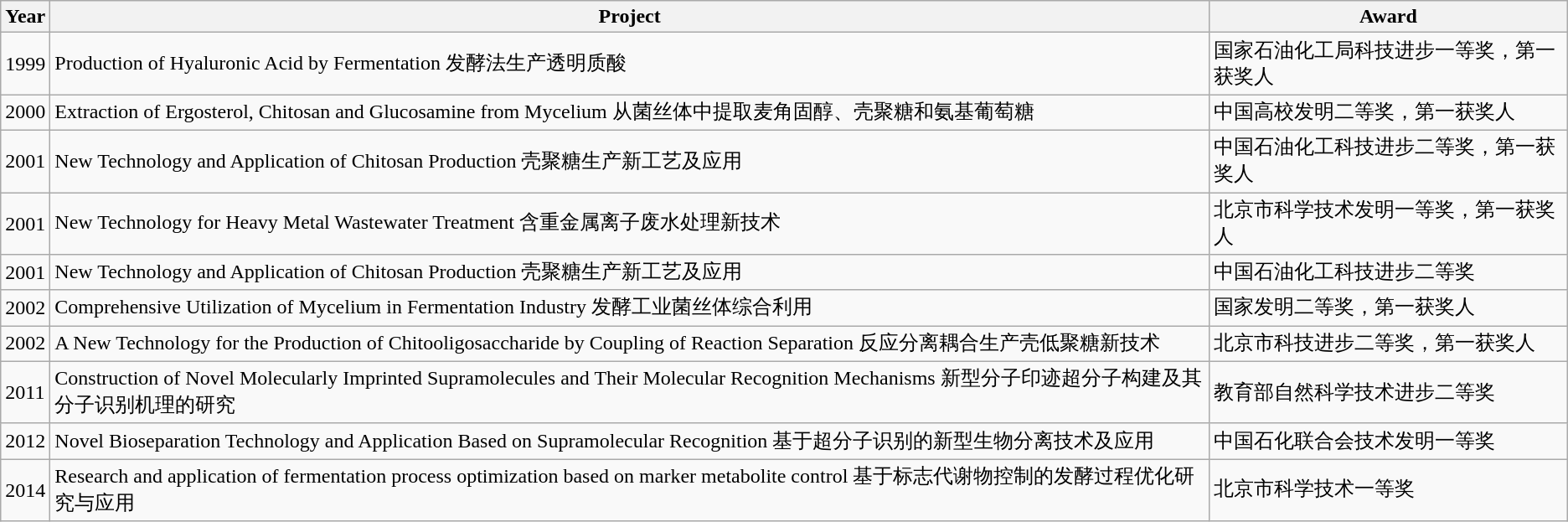<table class="wikitable">
<tr>
<th>Year</th>
<th>Project</th>
<th>Award</th>
</tr>
<tr>
<td>1999</td>
<td>Production of Hyaluronic Acid by Fermentation 发酵法生产透明质酸</td>
<td>国家石油化工局科技进步一等奖，第一获奖人</td>
</tr>
<tr>
<td>2000</td>
<td>Extraction of Ergosterol, Chitosan and Glucosamine from Mycelium 从菌丝体中提取麦角固醇、壳聚糖和氨基葡萄糖</td>
<td>中国高校发明二等奖，第一获奖人</td>
</tr>
<tr>
<td>2001</td>
<td>New Technology and Application of Chitosan Production 壳聚糖生产新工艺及应用</td>
<td>中国石油化工科技进步二等奖，第一获奖人</td>
</tr>
<tr>
<td>2001</td>
<td>New Technology for Heavy Metal Wastewater Treatment 含重金属离子废水处理新技术</td>
<td>北京市科学技术发明一等奖，第一获奖人</td>
</tr>
<tr>
<td>2001</td>
<td>New Technology and Application of Chitosan Production 壳聚糖生产新工艺及应用</td>
<td>中国石油化工科技进步二等奖</td>
</tr>
<tr>
<td>2002</td>
<td>Comprehensive Utilization of Mycelium in Fermentation Industry 发酵工业菌丝体综合利用</td>
<td>国家发明二等奖，第一获奖人</td>
</tr>
<tr>
<td>2002</td>
<td>A New Technology for the Production of Chitooligosaccharide by Coupling of Reaction Separation 反应分离耦合生产壳低聚糖新技术</td>
<td>北京市科技进步二等奖，第一获奖人</td>
</tr>
<tr>
<td>2011</td>
<td>Construction of Novel Molecularly Imprinted Supramolecules and Their Molecular Recognition Mechanisms 新型分子印迹超分子构建及其分子识别机理的研究</td>
<td>教育部自然科学技术进步二等奖</td>
</tr>
<tr>
<td>2012</td>
<td>Novel Bioseparation Technology and Application Based on Supramolecular Recognition 基于超分子识别的新型生物分离技术及应用</td>
<td>中国石化联合会技术发明一等奖</td>
</tr>
<tr>
<td>2014</td>
<td>Research and application of fermentation process optimization based on marker metabolite control 基于标志代谢物控制的发酵过程优化研究与应用</td>
<td>北京市科学技术一等奖</td>
</tr>
</table>
